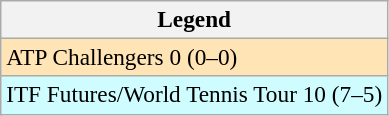<table class=wikitable style=font-size:97%>
<tr>
<th>Legend</th>
</tr>
<tr style="background:moccasin;">
<td>ATP Challengers 0 (0–0)</td>
</tr>
<tr style="background:#cffcff;">
<td>ITF Futures/World Tennis Tour 10 (7–5)</td>
</tr>
</table>
